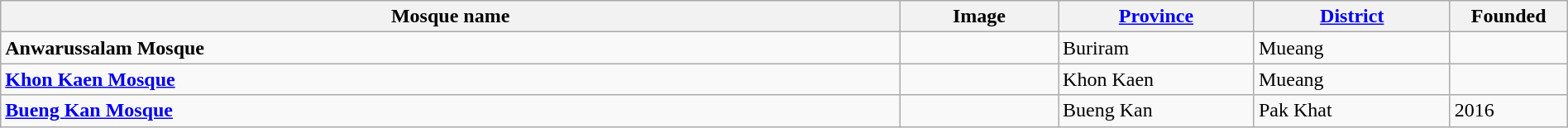<table class="wikitable sortable" width="100%">
<tr>
<th><strong>Mosque name</strong></th>
<th width="120px" class="unsortable"><strong>Image</strong></th>
<th width="12.5%"><a href='#'>Province</a></th>
<th width=12.5%><a href='#'>District</a></th>
<th width=7.5%><strong>Founded</strong></th>
</tr>
<tr>
<td><strong>Anwarussalam Mosque</strong></td>
<td></td>
<td>Buriram</td>
<td>Mueang</td>
<td></td>
</tr>
<tr>
<td><strong><a href='#'>Khon Kaen Mosque</a></strong></td>
<td></td>
<td>Khon Kaen</td>
<td>Mueang</td>
<td></td>
</tr>
<tr>
<td><strong><a href='#'>Bueng Kan Mosque</a></strong></td>
<td></td>
<td>Bueng Kan</td>
<td>Pak Khat</td>
<td>2016</td>
</tr>
</table>
